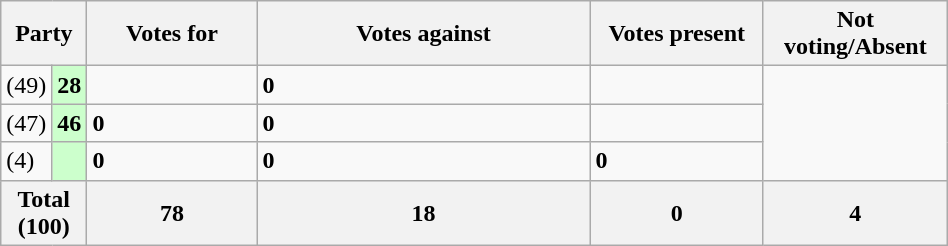<table class="wikitable mw-collapsible mw-collapsed" style="width:50%;">
<tr>
<th colspan="2">Party</th>
<th style="width:20%;">Votes for</th>
<th style="width:40%;">Votes against</th>
<th style="width:20%;">Votes present</th>
<th style="width:20%;">Not voting/Absent</th>
</tr>
<tr>
<td> (49)</td>
<td style="background:#cfc;"><strong>28</strong></td>
<td></td>
<td><strong>0</strong></td>
<td></td>
</tr>
<tr>
<td> (47)</td>
<td style="background:#cfc;"><strong>46</strong></td>
<td><strong>0</strong></td>
<td><strong>0</strong></td>
<td></td>
</tr>
<tr>
<td> (4)</td>
<td style="background:#cfc;"></td>
<td><strong>0</strong></td>
<td><strong>0</strong></td>
<td><strong>0</strong></td>
</tr>
<tr>
<th colspan="2">Total (100)</th>
<th><strong>78</strong></th>
<th>18</th>
<th>0</th>
<th>4</th>
</tr>
</table>
